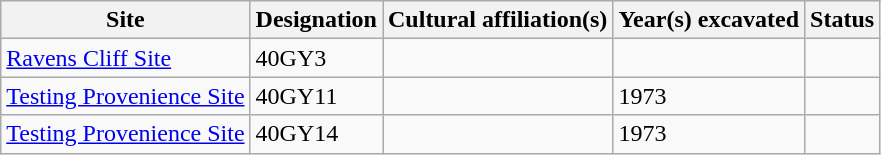<table class="wikitable">
<tr>
<th>Site</th>
<th>Designation</th>
<th>Cultural affiliation(s)</th>
<th>Year(s) excavated</th>
<th>Status</th>
</tr>
<tr>
<td><a href='#'>Ravens Cliff Site</a></td>
<td>40GY3</td>
<td></td>
<td></td>
<td></td>
</tr>
<tr>
<td><a href='#'>Testing Provenience Site</a></td>
<td>40GY11</td>
<td></td>
<td>1973</td>
<td></td>
</tr>
<tr>
<td><a href='#'>Testing Provenience Site</a></td>
<td>40GY14</td>
<td></td>
<td>1973</td>
<td></td>
</tr>
</table>
